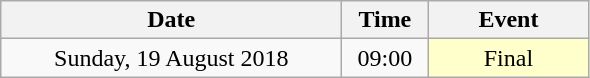<table class=wikitable style="text-align:center;">
<tr>
<th width=220>Date</th>
<th width=50>Time</th>
<th width=100>Event</th>
</tr>
<tr>
<td>Sunday, 19 August 2018</td>
<td>09:00</td>
<td bgcolor="ffffcc">Final</td>
</tr>
</table>
